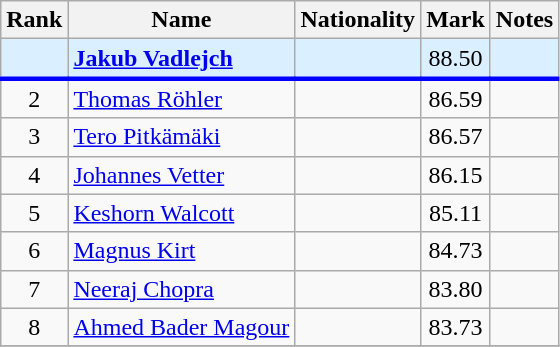<table class="wikitable sortable" style="text-align:center">
<tr>
<th>Rank</th>
<th>Name</th>
<th>Nationality</th>
<th>Mark</th>
<th>Notes</th>
</tr>
<tr bgcolor=#daefff>
<td></td>
<td align=left><strong><a href='#'>Jakub Vadlejch</a></strong></td>
<td align=left><strong></strong></td>
<td>88.50</td>
<td></td>
</tr>
<tr style="border-top:3px solid blue;">
<td>2</td>
<td align=left><a href='#'>Thomas Röhler</a></td>
<td align=left></td>
<td>86.59</td>
<td></td>
</tr>
<tr>
<td>3</td>
<td align=left><a href='#'>Tero Pitkämäki</a></td>
<td align=left></td>
<td>86.57</td>
<td></td>
</tr>
<tr>
<td>4</td>
<td align=left><a href='#'>Johannes Vetter</a></td>
<td align=left></td>
<td>86.15</td>
<td></td>
</tr>
<tr>
<td>5</td>
<td align=left><a href='#'>Keshorn Walcott</a></td>
<td align=left></td>
<td>85.11</td>
<td></td>
</tr>
<tr>
<td>6</td>
<td align=left><a href='#'>Magnus Kirt</a></td>
<td align=left></td>
<td>84.73</td>
<td></td>
</tr>
<tr>
<td>7</td>
<td align=left><a href='#'>Neeraj Chopra</a></td>
<td align=left></td>
<td>83.80</td>
<td></td>
</tr>
<tr>
<td>8</td>
<td align=left><a href='#'>Ahmed Bader Magour</a></td>
<td align=left></td>
<td>83.73</td>
<td></td>
</tr>
<tr>
</tr>
</table>
